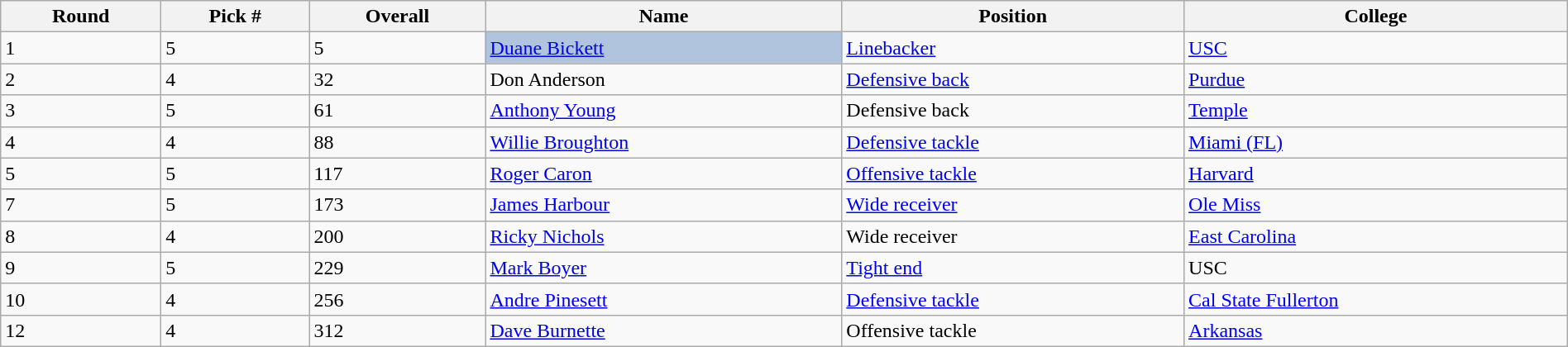<table class="wikitable sortable sortable" style="width: 100%">
<tr>
<th>Round</th>
<th>Pick #</th>
<th>Overall</th>
<th>Name</th>
<th>Position</th>
<th>College</th>
</tr>
<tr>
<td>1</td>
<td>5</td>
<td>5</td>
<td bgcolor=lightsteelblue><a href='#'>Duane Bickett</a></td>
<td><a href='#'>Linebacker</a></td>
<td><a href='#'>USC</a></td>
</tr>
<tr>
<td>2</td>
<td>4</td>
<td>32</td>
<td>Don Anderson</td>
<td><a href='#'>Defensive back</a></td>
<td><a href='#'>Purdue</a></td>
</tr>
<tr>
<td>3</td>
<td>5</td>
<td>61</td>
<td><a href='#'>Anthony Young</a></td>
<td>Defensive back</td>
<td><a href='#'>Temple</a></td>
</tr>
<tr>
<td>4</td>
<td>4</td>
<td>88</td>
<td><a href='#'>Willie Broughton</a></td>
<td><a href='#'>Defensive tackle</a></td>
<td><a href='#'>Miami (FL)</a></td>
</tr>
<tr>
<td>5</td>
<td>5</td>
<td>117</td>
<td><a href='#'>Roger Caron</a></td>
<td><a href='#'>Offensive tackle</a></td>
<td><a href='#'>Harvard</a></td>
</tr>
<tr>
<td>7</td>
<td>5</td>
<td>173</td>
<td><a href='#'>James Harbour</a></td>
<td><a href='#'>Wide receiver</a></td>
<td><a href='#'>Ole Miss</a></td>
</tr>
<tr>
<td>8</td>
<td>4</td>
<td>200</td>
<td><a href='#'>Ricky Nichols</a></td>
<td>Wide receiver</td>
<td><a href='#'>East Carolina</a></td>
</tr>
<tr>
<td>9</td>
<td>5</td>
<td>229</td>
<td><a href='#'>Mark Boyer</a></td>
<td><a href='#'>Tight end</a></td>
<td>USC</td>
</tr>
<tr>
<td>10</td>
<td>4</td>
<td>256</td>
<td><a href='#'>Andre Pinesett</a></td>
<td><a href='#'>Defensive tackle</a></td>
<td><a href='#'>Cal State Fullerton</a></td>
</tr>
<tr>
<td>12</td>
<td>4</td>
<td>312</td>
<td><a href='#'>Dave Burnette</a></td>
<td>Offensive tackle</td>
<td><a href='#'>Arkansas</a></td>
</tr>
</table>
